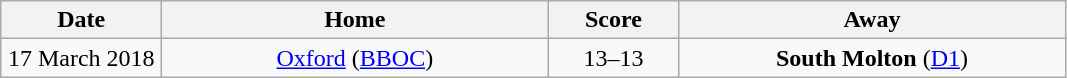<table class="wikitable" style="text-align: center">
<tr>
<th width=100>Date</th>
<th width=250>Home</th>
<th width=80>Score</th>
<th width=250>Away</th>
</tr>
<tr>
<td>17 March 2018</td>
<td><a href='#'>Oxford</a> (<a href='#'>BBOC</a>)</td>
<td>13–13</td>
<td><strong>South Molton</strong> (<a href='#'>D1</a>)</td>
</tr>
</table>
